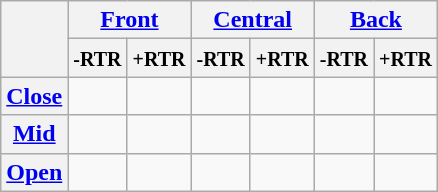<table class="wikitable" style="text-align: center;">
<tr>
<th rowspan="2"></th>
<th colspan="2"><a href='#'>Front</a></th>
<th colspan="2"><a href='#'>Central</a></th>
<th colspan="2"><a href='#'>Back</a></th>
</tr>
<tr>
<th><small>-RTR</small></th>
<th><small>+RTR</small></th>
<th><small>-RTR</small></th>
<th><small>+RTR</small></th>
<th><small>-RTR</small></th>
<th><small>+RTR</small></th>
</tr>
<tr>
<th><a href='#'>Close</a></th>
<td></td>
<td></td>
<td></td>
<td></td>
<td></td>
<td></td>
</tr>
<tr>
<th><a href='#'>Mid</a></th>
<td></td>
<td></td>
<td></td>
<td></td>
<td></td>
<td></td>
</tr>
<tr>
<th><a href='#'>Open</a></th>
<td></td>
<td></td>
<td></td>
<td></td>
<td></td>
<td></td>
</tr>
</table>
